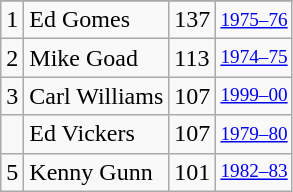<table class="wikitable">
<tr>
</tr>
<tr>
<td>1</td>
<td>Ed Gomes</td>
<td>137</td>
<td style="font-size:80%;"><a href='#'>1975–76</a></td>
</tr>
<tr>
<td>2</td>
<td>Mike Goad</td>
<td>113</td>
<td style="font-size:80%;"><a href='#'>1974–75</a></td>
</tr>
<tr>
<td>3</td>
<td>Carl Williams</td>
<td>107</td>
<td style="font-size:80%;"><a href='#'>1999–00</a></td>
</tr>
<tr>
<td></td>
<td>Ed Vickers</td>
<td>107</td>
<td style="font-size:80%;"><a href='#'>1979–80</a></td>
</tr>
<tr>
<td>5</td>
<td>Kenny Gunn</td>
<td>101</td>
<td style="font-size:80%;"><a href='#'>1982–83</a></td>
</tr>
</table>
